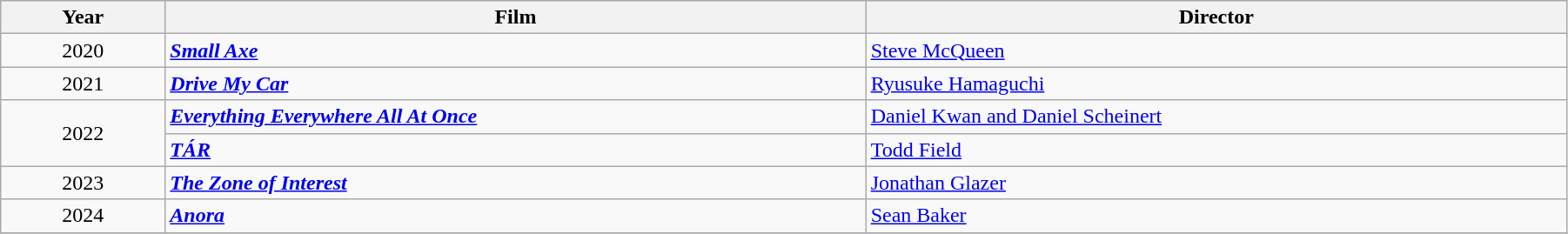<table class="wikitable" style="width:95%;" cellpadding="5">
<tr>
<th style="width:100px;"><strong>Year</strong></th>
<th style="width:450px;"><strong>Film</strong></th>
<th style="width:450px;"><strong>Director</strong></th>
</tr>
<tr>
<td style="text-align:center;">2020</td>
<td><strong><em><a href='#'>Small Axe</a></em></strong></td>
<td><a href='#'>Steve McQueen</a></td>
</tr>
<tr>
<td style="text-align:center;">2021</td>
<td><strong><em><a href='#'>Drive My Car</a></em></strong></td>
<td><a href='#'>Ryusuke Hamaguchi</a></td>
</tr>
<tr>
<td rowspan="2" style="text-align:center;">2022</td>
<td><strong><em><a href='#'>Everything Everywhere All At Once</a></em></strong></td>
<td><a href='#'>Daniel Kwan and Daniel Scheinert</a></td>
</tr>
<tr>
<td><strong><em><a href='#'>TÁR</a></em></strong></td>
<td><a href='#'>Todd Field</a></td>
</tr>
<tr>
<td style="text-align:center;">2023</td>
<td><strong><em><a href='#'>The Zone of Interest</a></em></strong></td>
<td><a href='#'>Jonathan Glazer</a></td>
</tr>
<tr>
<td style="text-align:center;">2024</td>
<td><strong><em><a href='#'>Anora</a></em></strong></td>
<td><a href='#'>Sean Baker</a></td>
</tr>
<tr>
</tr>
</table>
